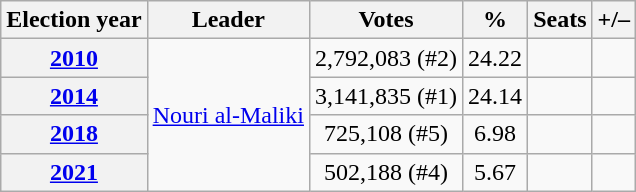<table class=wikitable style=text-align:center>
<tr>
<th>Election year</th>
<th>Leader</th>
<th>Votes</th>
<th>%</th>
<th>Seats</th>
<th>+/–</th>
</tr>
<tr>
<th><a href='#'>2010</a></th>
<td rowspan=4><a href='#'>Nouri al-Maliki</a></td>
<td>2,792,083 (#2)</td>
<td>24.22</td>
<td></td>
<td></td>
</tr>
<tr>
<th><a href='#'>2014</a></th>
<td>3,141,835 (#1)</td>
<td>24.14</td>
<td></td>
<td></td>
</tr>
<tr>
<th><a href='#'>2018</a></th>
<td>725,108 (#5)</td>
<td>6.98</td>
<td></td>
<td></td>
</tr>
<tr>
<th><a href='#'>2021</a></th>
<td>502,188 (#4)</td>
<td>5.67</td>
<td></td>
<td></td>
</tr>
</table>
